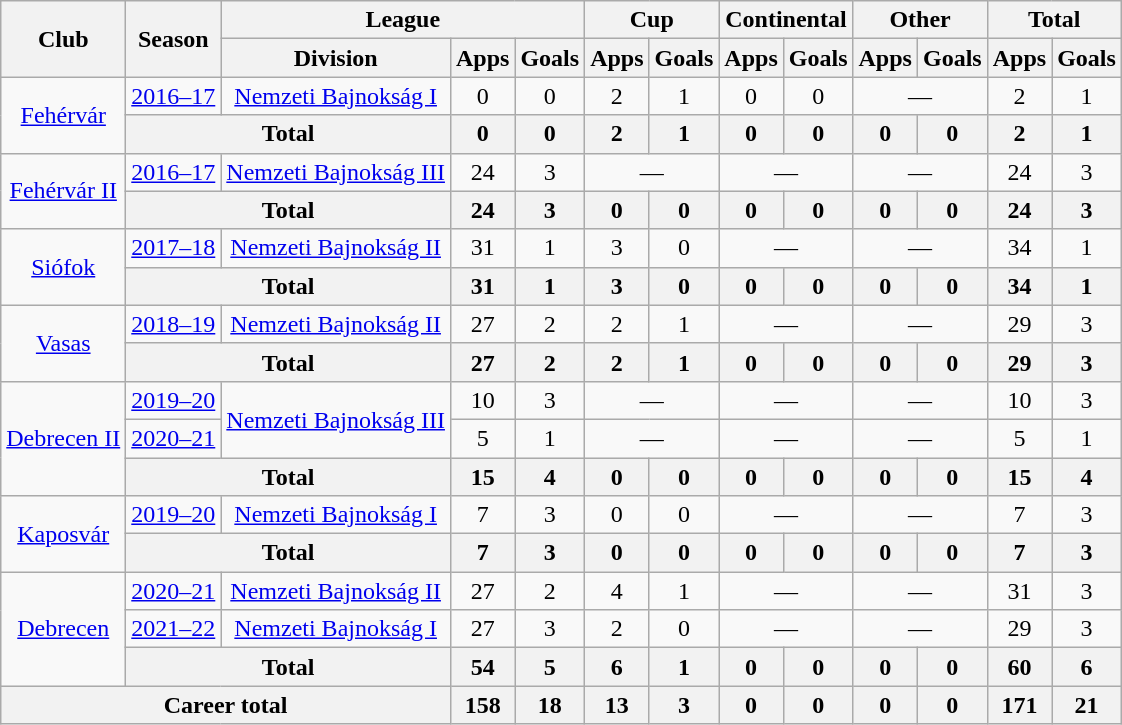<table class="wikitable" style="text-align:center">
<tr>
<th rowspan="2">Club</th>
<th rowspan="2">Season</th>
<th colspan="3">League</th>
<th colspan="2">Cup</th>
<th colspan="2">Continental</th>
<th colspan="2">Other</th>
<th colspan="2">Total</th>
</tr>
<tr>
<th>Division</th>
<th>Apps</th>
<th>Goals</th>
<th>Apps</th>
<th>Goals</th>
<th>Apps</th>
<th>Goals</th>
<th>Apps</th>
<th>Goals</th>
<th>Apps</th>
<th>Goals</th>
</tr>
<tr>
<td rowspan="2"><a href='#'>Fehérvár</a></td>
<td><a href='#'>2016–17</a></td>
<td><a href='#'>Nemzeti Bajnokság I</a></td>
<td>0</td>
<td>0</td>
<td>2</td>
<td>1</td>
<td>0</td>
<td>0</td>
<td colspan="2">—</td>
<td>2</td>
<td>1</td>
</tr>
<tr>
<th colspan="2">Total</th>
<th>0</th>
<th>0</th>
<th>2</th>
<th>1</th>
<th>0</th>
<th>0</th>
<th>0</th>
<th>0</th>
<th>2</th>
<th>1</th>
</tr>
<tr>
<td rowspan="2"><a href='#'>Fehérvár II</a></td>
<td><a href='#'>2016–17</a></td>
<td><a href='#'>Nemzeti Bajnokság III</a></td>
<td>24</td>
<td>3</td>
<td colspan="2">—</td>
<td colspan="2">—</td>
<td colspan="2">—</td>
<td>24</td>
<td>3</td>
</tr>
<tr>
<th colspan="2">Total</th>
<th>24</th>
<th>3</th>
<th>0</th>
<th>0</th>
<th>0</th>
<th>0</th>
<th>0</th>
<th>0</th>
<th>24</th>
<th>3</th>
</tr>
<tr>
<td rowspan="2"><a href='#'>Siófok</a></td>
<td><a href='#'>2017–18</a></td>
<td><a href='#'>Nemzeti Bajnokság II</a></td>
<td>31</td>
<td>1</td>
<td>3</td>
<td>0</td>
<td colspan="2">—</td>
<td colspan="2">—</td>
<td>34</td>
<td>1</td>
</tr>
<tr>
<th colspan="2">Total</th>
<th>31</th>
<th>1</th>
<th>3</th>
<th>0</th>
<th>0</th>
<th>0</th>
<th>0</th>
<th>0</th>
<th>34</th>
<th>1</th>
</tr>
<tr>
<td rowspan="2"><a href='#'>Vasas</a></td>
<td><a href='#'>2018–19</a></td>
<td><a href='#'>Nemzeti Bajnokság II</a></td>
<td>27</td>
<td>2</td>
<td>2</td>
<td>1</td>
<td colspan="2">—</td>
<td colspan="2">—</td>
<td>29</td>
<td>3</td>
</tr>
<tr>
<th colspan="2">Total</th>
<th>27</th>
<th>2</th>
<th>2</th>
<th>1</th>
<th>0</th>
<th>0</th>
<th>0</th>
<th>0</th>
<th>29</th>
<th>3</th>
</tr>
<tr>
<td rowspan="3"><a href='#'>Debrecen II</a></td>
<td><a href='#'>2019–20</a></td>
<td rowspan="2"><a href='#'>Nemzeti Bajnokság III</a></td>
<td>10</td>
<td>3</td>
<td colspan="2">—</td>
<td colspan="2">—</td>
<td colspan="2">—</td>
<td>10</td>
<td>3</td>
</tr>
<tr>
<td><a href='#'>2020–21</a></td>
<td>5</td>
<td>1</td>
<td colspan="2">—</td>
<td colspan="2">—</td>
<td colspan="2">—</td>
<td>5</td>
<td>1</td>
</tr>
<tr>
<th colspan="2">Total</th>
<th>15</th>
<th>4</th>
<th>0</th>
<th>0</th>
<th>0</th>
<th>0</th>
<th>0</th>
<th>0</th>
<th>15</th>
<th>4</th>
</tr>
<tr>
<td rowspan="2"><a href='#'>Kaposvár</a></td>
<td><a href='#'>2019–20</a></td>
<td><a href='#'>Nemzeti Bajnokság I</a></td>
<td>7</td>
<td>3</td>
<td>0</td>
<td>0</td>
<td colspan="2">—</td>
<td colspan="2">—</td>
<td>7</td>
<td>3</td>
</tr>
<tr>
<th colspan="2">Total</th>
<th>7</th>
<th>3</th>
<th>0</th>
<th>0</th>
<th>0</th>
<th>0</th>
<th>0</th>
<th>0</th>
<th>7</th>
<th>3</th>
</tr>
<tr>
<td rowspan="3"><a href='#'>Debrecen</a></td>
<td><a href='#'>2020–21</a></td>
<td><a href='#'>Nemzeti Bajnokság II</a></td>
<td>27</td>
<td>2</td>
<td>4</td>
<td>1</td>
<td colspan="2">—</td>
<td colspan="2">—</td>
<td>31</td>
<td>3</td>
</tr>
<tr>
<td><a href='#'>2021–22</a></td>
<td><a href='#'>Nemzeti Bajnokság I</a></td>
<td>27</td>
<td>3</td>
<td>2</td>
<td>0</td>
<td colspan="2">—</td>
<td colspan="2">—</td>
<td>29</td>
<td>3</td>
</tr>
<tr>
<th colspan="2">Total</th>
<th>54</th>
<th>5</th>
<th>6</th>
<th>1</th>
<th>0</th>
<th>0</th>
<th>0</th>
<th>0</th>
<th>60</th>
<th>6</th>
</tr>
<tr>
<th colspan="3">Career total</th>
<th>158</th>
<th>18</th>
<th>13</th>
<th>3</th>
<th>0</th>
<th>0</th>
<th>0</th>
<th>0</th>
<th>171</th>
<th>21</th>
</tr>
</table>
